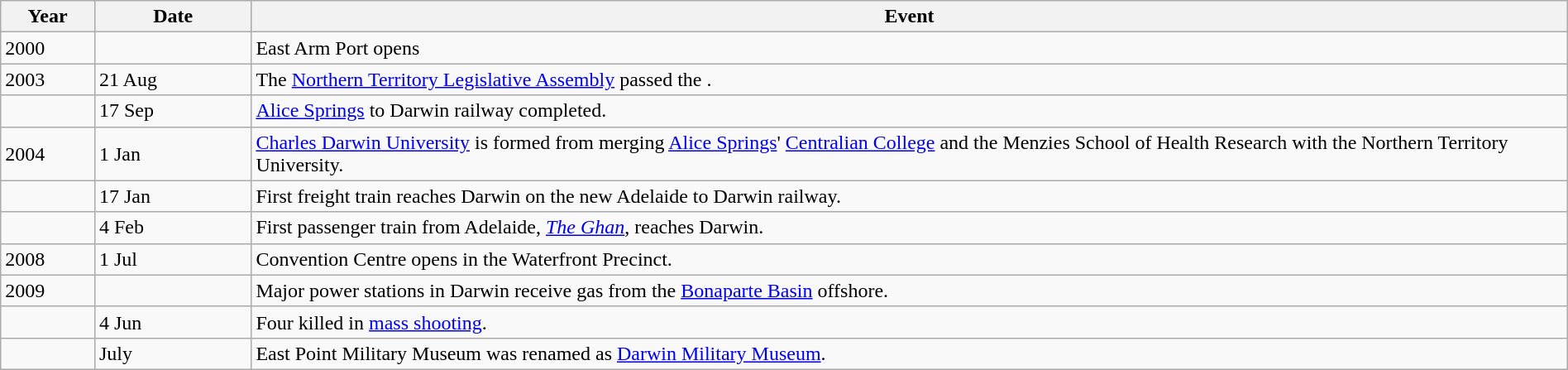<table class="wikitable" style="width:100%">
<tr>
<th style="width:6%">Year</th>
<th style="width:10%">Date</th>
<th>Event</th>
</tr>
<tr>
<td>2000</td>
<td></td>
<td>East Arm Port opens</td>
</tr>
<tr>
<td>2003</td>
<td>21 Aug</td>
<td>The <a href='#'>Northern Territory Legislative Assembly</a> passed the .</td>
</tr>
<tr>
<td></td>
<td>17 Sep</td>
<td><a href='#'>Alice Springs</a> to Darwin railway completed.</td>
</tr>
<tr>
<td>2004</td>
<td>1 Jan</td>
<td><a href='#'>Charles Darwin University</a> is formed from merging <a href='#'>Alice Springs</a>' <a href='#'>Centralian College</a> and the Menzies School of Health Research with the Northern Territory University.</td>
</tr>
<tr>
<td></td>
<td>17 Jan</td>
<td>First freight train reaches Darwin on the new Adelaide to Darwin railway.</td>
</tr>
<tr>
<td></td>
<td>4 Feb</td>
<td>First passenger train from Adelaide, <em><a href='#'>The Ghan</a></em>, reaches Darwin.</td>
</tr>
<tr>
<td>2008</td>
<td>1 Jul</td>
<td>Convention Centre opens in the Waterfront Precinct.</td>
</tr>
<tr>
<td>2009</td>
<td></td>
<td>Major power stations in Darwin receive gas from the <a href='#'>Bonaparte Basin</a> offshore.</td>
</tr>
<tr>
<td></td>
<td>4 Jun</td>
<td>Four killed in <a href='#'>mass shooting</a>.</td>
</tr>
<tr>
<td></td>
<td>July</td>
<td>East Point Military Museum was renamed as <a href='#'>Darwin Military Museum</a>.</td>
</tr>
</table>
